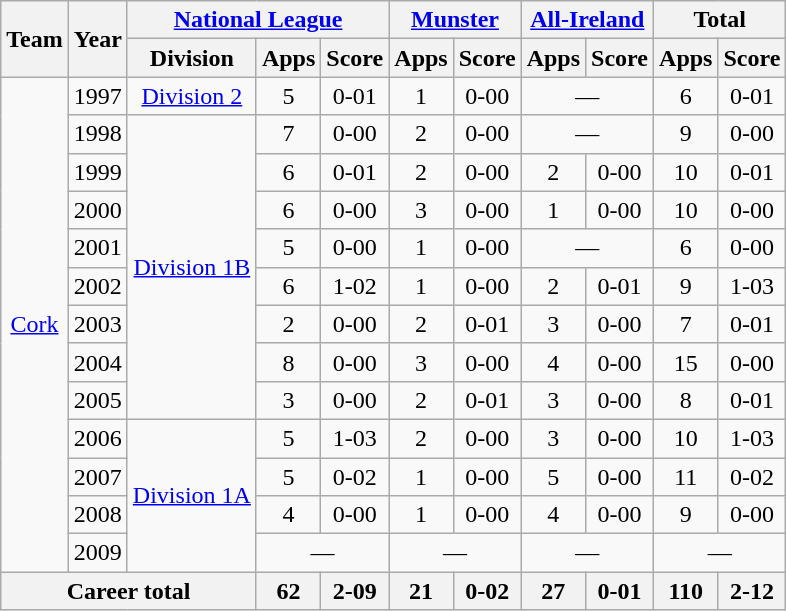<table class="wikitable" style="text-align:center">
<tr>
<th rowspan="2">Team</th>
<th rowspan="2">Year</th>
<th colspan="3"><a href='#'>National League</a></th>
<th colspan="2"><a href='#'>Munster</a></th>
<th colspan="2"><a href='#'>All-Ireland</a></th>
<th colspan="2">Total</th>
</tr>
<tr>
<th>Division</th>
<th>Apps</th>
<th>Score</th>
<th>Apps</th>
<th>Score</th>
<th>Apps</th>
<th>Score</th>
<th>Apps</th>
<th>Score</th>
</tr>
<tr>
<td rowspan="13"><a href='#'>Cork</a></td>
<td>1997</td>
<td rowspan="1"><a href='#'>Division 2</a></td>
<td>5</td>
<td>0-01</td>
<td>1</td>
<td>0-00</td>
<td colspan=2>—</td>
<td>6</td>
<td>0-01</td>
</tr>
<tr>
<td>1998</td>
<td rowspan="8"><a href='#'>Division 1B</a></td>
<td>7</td>
<td>0-00</td>
<td>2</td>
<td>0-00</td>
<td colspan=2>—</td>
<td>9</td>
<td>0-00</td>
</tr>
<tr>
<td>1999</td>
<td>6</td>
<td>0-01</td>
<td>2</td>
<td>0-00</td>
<td>2</td>
<td>0-00</td>
<td>10</td>
<td>0-01</td>
</tr>
<tr>
<td>2000</td>
<td>6</td>
<td>0-00</td>
<td>3</td>
<td>0-00</td>
<td>1</td>
<td>0-00</td>
<td>10</td>
<td>0-00</td>
</tr>
<tr>
<td>2001</td>
<td>5</td>
<td>0-00</td>
<td>1</td>
<td>0-00</td>
<td colspan=2>—</td>
<td>6</td>
<td>0-00</td>
</tr>
<tr>
<td>2002</td>
<td>6</td>
<td>1-02</td>
<td>1</td>
<td>0-00</td>
<td>2</td>
<td>0-01</td>
<td>9</td>
<td>1-03</td>
</tr>
<tr>
<td>2003</td>
<td>2</td>
<td>0-00</td>
<td>2</td>
<td>0-01</td>
<td>3</td>
<td>0-00</td>
<td>7</td>
<td>0-01</td>
</tr>
<tr>
<td>2004</td>
<td>8</td>
<td>0-00</td>
<td>3</td>
<td>0-00</td>
<td>4</td>
<td>0-00</td>
<td>15</td>
<td>0-00</td>
</tr>
<tr>
<td>2005</td>
<td>3</td>
<td>0-00</td>
<td>2</td>
<td>0-01</td>
<td>3</td>
<td>0-00</td>
<td>8</td>
<td>0-01</td>
</tr>
<tr>
<td>2006</td>
<td rowspan="4"><a href='#'>Division 1A</a></td>
<td>5</td>
<td>1-03</td>
<td>2</td>
<td>0-00</td>
<td>3</td>
<td>0-00</td>
<td>10</td>
<td>1-03</td>
</tr>
<tr>
<td>2007</td>
<td>5</td>
<td>0-02</td>
<td>1</td>
<td>0-00</td>
<td>5</td>
<td>0-00</td>
<td>11</td>
<td>0-02</td>
</tr>
<tr>
<td>2008</td>
<td>4</td>
<td>0-00</td>
<td>1</td>
<td>0-00</td>
<td>4</td>
<td>0-00</td>
<td>9</td>
<td>0-00</td>
</tr>
<tr>
<td>2009</td>
<td colspan=2>—</td>
<td colspan=2>—</td>
<td colspan=2>—</td>
<td colspan=2>—</td>
</tr>
<tr>
<th colspan="3">Career total</th>
<th>62</th>
<th>2-09</th>
<th>21</th>
<th>0-02</th>
<th>27</th>
<th>0-01</th>
<th>110</th>
<th>2-12</th>
</tr>
</table>
